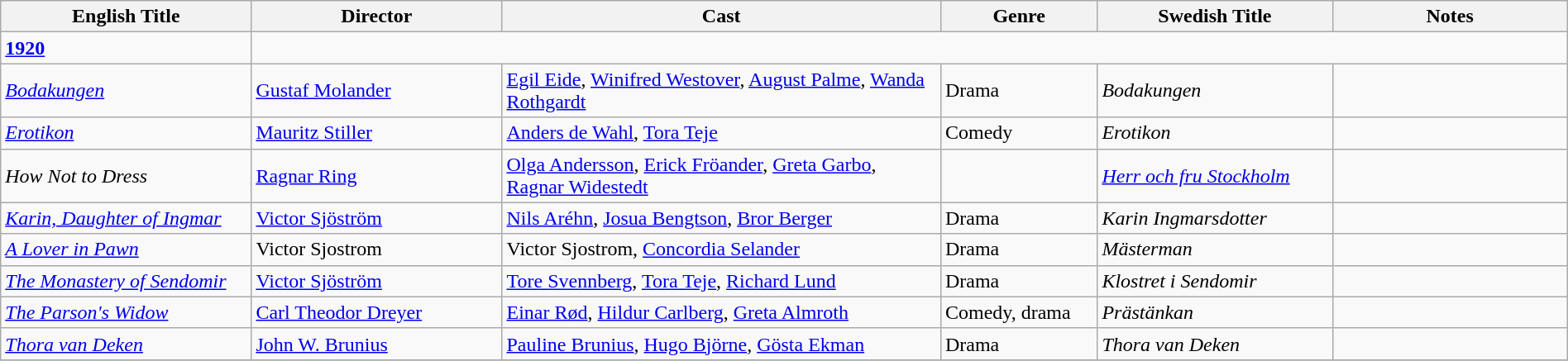<table class="wikitable" style="width:100%;">
<tr>
<th style="width:16%;">English Title</th>
<th style="width:16%;">Director</th>
<th style="width:28%;">Cast</th>
<th style="width:10%;">Genre</th>
<th style="width:15%;">Swedish Title</th>
<th style="width:15%;">Notes</th>
</tr>
<tr>
<td><strong><a href='#'>1920</a></strong></td>
</tr>
<tr>
<td><em><a href='#'>Bodakungen</a></em></td>
<td><a href='#'>Gustaf Molander</a></td>
<td><a href='#'>Egil Eide</a>, <a href='#'>Winifred Westover</a>, <a href='#'>August Palme</a>, <a href='#'>Wanda Rothgardt</a></td>
<td>Drama</td>
<td><em>Bodakungen</em></td>
<td></td>
</tr>
<tr>
<td><em><a href='#'>Erotikon</a></em></td>
<td><a href='#'>Mauritz Stiller</a></td>
<td><a href='#'>Anders de Wahl</a>, <a href='#'>Tora Teje</a></td>
<td>Comedy</td>
<td><em>Erotikon</em></td>
<td></td>
</tr>
<tr>
<td><em>How Not to Dress</em></td>
<td><a href='#'>Ragnar Ring</a></td>
<td><a href='#'>Olga Andersson</a>, <a href='#'>Erick Fröander</a>, <a href='#'>Greta Garbo</a>, <a href='#'>Ragnar Widestedt</a></td>
<td></td>
<td><em><a href='#'>Herr och fru Stockholm</a></em></td>
<td></td>
</tr>
<tr>
<td><em><a href='#'>Karin, Daughter of Ingmar</a></em></td>
<td><a href='#'>Victor Sjöström</a></td>
<td><a href='#'>Nils Aréhn</a>, <a href='#'>Josua Bengtson</a>, <a href='#'>Bror Berger</a></td>
<td>Drama</td>
<td><em>Karin Ingmarsdotter</em></td>
<td></td>
</tr>
<tr>
<td><em><a href='#'>A Lover in Pawn</a></em></td>
<td>Victor Sjostrom</td>
<td>Victor Sjostrom, <a href='#'>Concordia Selander</a></td>
<td>Drama</td>
<td><em>Mästerman</em></td>
<td></td>
</tr>
<tr>
<td><em><a href='#'>The Monastery of Sendomir</a></em></td>
<td><a href='#'>Victor Sjöström</a></td>
<td><a href='#'>Tore Svennberg</a>, <a href='#'>Tora Teje</a>, <a href='#'>Richard Lund</a></td>
<td>Drama</td>
<td><em>Klostret i Sendomir</em></td>
<td></td>
</tr>
<tr>
<td><em><a href='#'>The Parson's Widow</a></em></td>
<td><a href='#'>Carl Theodor Dreyer</a></td>
<td><a href='#'>Einar Rød</a>, <a href='#'>Hildur Carlberg</a>, <a href='#'>Greta Almroth</a></td>
<td>Comedy, drama</td>
<td><em>Prästänkan</em></td>
<td></td>
</tr>
<tr>
<td><em><a href='#'>Thora van Deken</a></em></td>
<td><a href='#'>John W. Brunius</a></td>
<td><a href='#'>Pauline Brunius</a>, <a href='#'>Hugo Björne</a>, <a href='#'>Gösta Ekman</a></td>
<td>Drama</td>
<td><em>Thora van Deken</em></td>
<td></td>
</tr>
<tr>
</tr>
</table>
